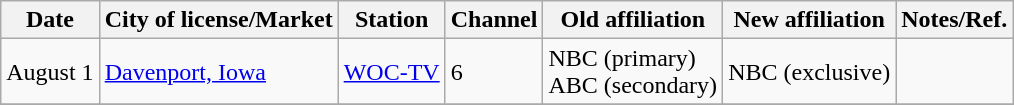<table class="wikitable sortable">
<tr>
<th>Date</th>
<th>City of license/Market</th>
<th>Station</th>
<th>Channel</th>
<th>Old affiliation</th>
<th>New affiliation</th>
<th>Notes/Ref.</th>
</tr>
<tr>
<td>August 1</td>
<td><a href='#'>Davenport, Iowa</a> <br> </td>
<td><a href='#'>WOC-TV</a></td>
<td>6</td>
<td>NBC (primary) <br> ABC (secondary)</td>
<td>NBC (exclusive)</td>
<td></td>
</tr>
<tr>
</tr>
</table>
